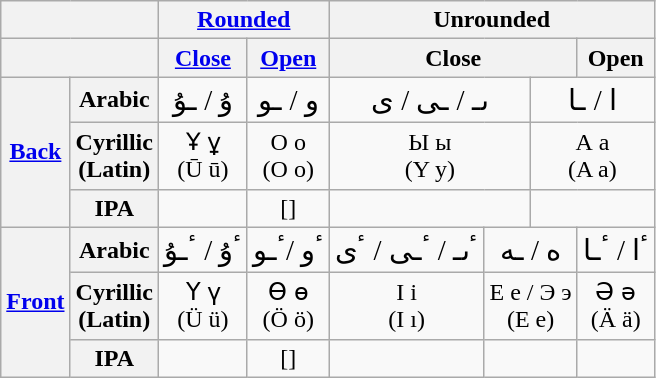<table class="wikitable" style="text-align:center;">
<tr>
<th colspan=2></th>
<th colspan=2><a href='#'>Rounded</a></th>
<th colspan=4>Unrounded</th>
</tr>
<tr>
<th colspan=2></th>
<th><a href='#'>Close</a></th>
<th><a href='#'>Open</a></th>
<th colspan=3>Close</th>
<th colspan=2>Open</th>
</tr>
<tr>
<th rowspan=3><a href='#'>Back</a><br></th>
<th>Arabic</th>
<td><big>ـۇ‎ / ۇ‎</big></td>
<td><big>ـو‎ / و‎</big></td>
<td colspan=2><big>ىـ / ـى / ى‎</big></td>
<td colspan=2><big>ا / ‍ـا</big></td>
</tr>
<tr>
<th>Cyrillic<br>(Latin)</th>
<td>Ұ ұ<br>(Ū ū)</td>
<td>О о<br>(O o)</td>
<td colspan=2>Ы ы<br>(Y y)</td>
<td colspan=2>А а<br>(A a)</td>
</tr>
<tr>
<th>IPA</th>
<td></td>
<td>[]</td>
<td colspan=2></td>
<td colspan=2></td>
</tr>
<tr>
<th rowspan=3><a href='#'>Front</a></th>
<th>Arabic</th>
<td><big>ٴـۇ‎ / ‎ٴۇ</big></td>
<td><big>ٴـو‎/ ٴو‎</big></td>
<td colspan=1><big>ٴىـ / ٴـى / ٴى‎</big></td>
<td colspan=2><big>ە / ـە</big></td>
<td><big>ٴا / ‍ٴـا</big></td>
</tr>
<tr>
<th>Cyrillic<br>(Latin)</th>
<td>Ү ү<br>(Ü ü)</td>
<td>Ө ө<br>(Ö ö)</td>
<td colspan=1>І і<br>(I ı)</td>
<td colspan=2>Е е / Э э<br>(E e)</td>
<td>Ә ә<br>(Ä ä)</td>
</tr>
<tr>
<th>IPA</th>
<td></td>
<td>[]</td>
<td colspan=1></td>
<td colspan=2></td>
<td></td>
</tr>
</table>
